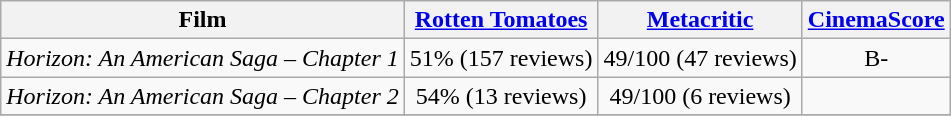<table class="wikitable sortable" style="text-align:center;">
<tr>
<th>Film</th>
<th><a href='#'>Rotten Tomatoes</a></th>
<th><a href='#'>Metacritic</a></th>
<th><a href='#'>CinemaScore</a></th>
</tr>
<tr>
<td><em>Horizon: An American Saga – Chapter 1</em></td>
<td>51% (157 reviews)</td>
<td>49/100 (47 reviews)</td>
<td>B-</td>
</tr>
<tr>
<td><em>Horizon: An American Saga – Chapter 2</em></td>
<td>54% (13 reviews)</td>
<td>49/100 (6 reviews)</td>
<td></td>
</tr>
<tr>
</tr>
</table>
